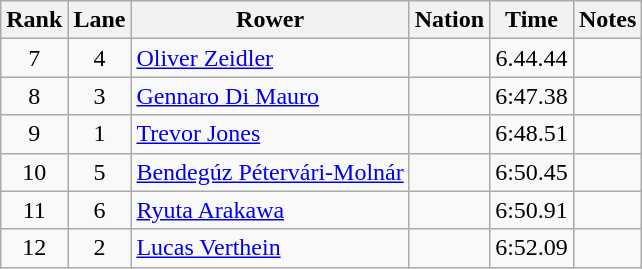<table class="wikitable sortable" style="text-align:center">
<tr>
<th>Rank</th>
<th>Lane</th>
<th>Rower</th>
<th>Nation</th>
<th>Time</th>
<th>Notes</th>
</tr>
<tr>
<td>7</td>
<td>4</td>
<td align=left><a href='#'>Oliver Zeidler</a></td>
<td align=left></td>
<td>6.44.44</td>
<td></td>
</tr>
<tr>
<td>8</td>
<td>3</td>
<td align=left><a href='#'>Gennaro Di Mauro</a></td>
<td align=left></td>
<td>6:47.38</td>
<td></td>
</tr>
<tr>
<td>9</td>
<td>1</td>
<td align=left><a href='#'>Trevor Jones</a></td>
<td align=left></td>
<td>6:48.51</td>
<td></td>
</tr>
<tr>
<td>10</td>
<td>5</td>
<td align=left><a href='#'>Bendegúz Pétervári-Molnár</a></td>
<td align=left></td>
<td>6:50.45</td>
<td></td>
</tr>
<tr>
<td>11</td>
<td>6</td>
<td align=left><a href='#'>Ryuta Arakawa</a></td>
<td align=left></td>
<td>6:50.91</td>
<td></td>
</tr>
<tr>
<td>12</td>
<td>2</td>
<td align=left><a href='#'>Lucas Verthein</a></td>
<td align=left></td>
<td>6:52.09</td>
<td></td>
</tr>
</table>
